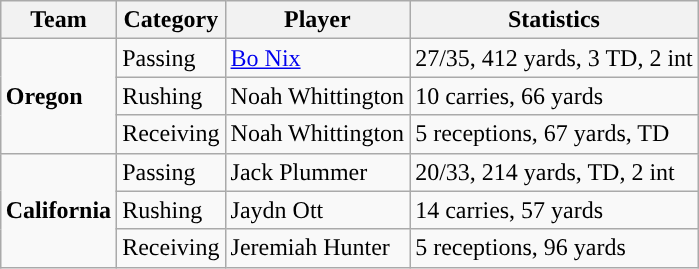<table class="wikitable" style="float: right;">
<tr>
<th>Team</th>
<th>Category</th>
<th>Player</th>
<th>Statistics</th>
</tr>
<tr>
<td rowspan=3><strong>Oregon</strong></td>
<td>Passing</td>
<td><a href='#'>Bo Nix</a></td>
<td>27/35, 412 yards, 3 TD, 2 int</td>
</tr>
<tr>
<td>Rushing</td>
<td>Noah Whittington</td>
<td>10 carries, 66 yards</td>
</tr>
<tr>
<td>Receiving</td>
<td>Noah Whittington</td>
<td>5 receptions, 67 yards, TD</td>
</tr>
<tr>
<td rowspan=3><strong>California</strong></td>
<td>Passing</td>
<td>Jack Plummer</td>
<td>20/33, 214 yards, TD, 2 int</td>
</tr>
<tr>
<td>Rushing</td>
<td>Jaydn Ott</td>
<td>14 carries, 57 yards</td>
</tr>
<tr>
<td>Receiving</td>
<td>Jeremiah Hunter</td>
<td>5 receptions, 96 yards</td>
</tr>
</table>
